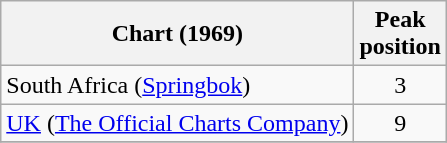<table class="wikitable">
<tr>
<th align="left">Chart (1969)</th>
<th align="left">Peak<br>position</th>
</tr>
<tr>
<td>South Africa (<a href='#'>Springbok</a>)</td>
<td style="text-align:center;">3</td>
</tr>
<tr>
<td><a href='#'>UK</a> (<a href='#'>The Official Charts Company</a>)</td>
<td style="text-align:center;">9</td>
</tr>
<tr>
</tr>
</table>
